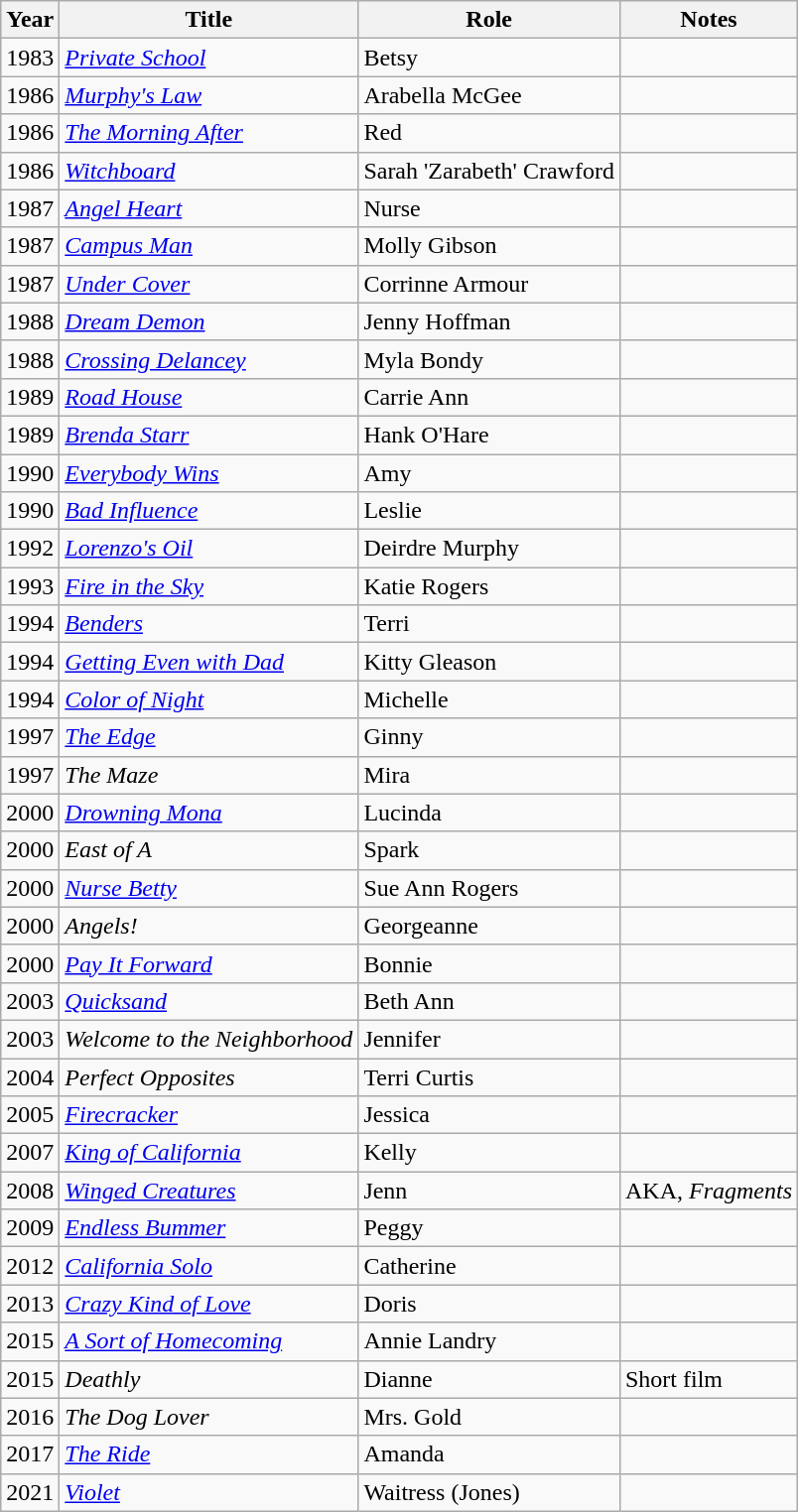<table class="wikitable sortable">
<tr>
<th>Year</th>
<th>Title</th>
<th>Role</th>
<th class="unsortable">Notes</th>
</tr>
<tr>
<td>1983</td>
<td><em><a href='#'>Private School</a></em></td>
<td>Betsy</td>
<td></td>
</tr>
<tr>
<td>1986</td>
<td><em><a href='#'>Murphy's Law</a></em></td>
<td>Arabella McGee</td>
<td></td>
</tr>
<tr>
<td>1986</td>
<td><em><a href='#'>The Morning After</a></em></td>
<td>Red</td>
<td></td>
</tr>
<tr>
<td>1986</td>
<td><em><a href='#'>Witchboard</a></em></td>
<td>Sarah 'Zarabeth' Crawford</td>
<td></td>
</tr>
<tr>
<td>1987</td>
<td><em><a href='#'>Angel Heart</a></em></td>
<td>Nurse</td>
<td></td>
</tr>
<tr>
<td>1987</td>
<td><em><a href='#'>Campus Man</a></em></td>
<td>Molly Gibson</td>
<td></td>
</tr>
<tr>
<td>1987</td>
<td><em><a href='#'>Under Cover</a></em></td>
<td>Corrinne Armour</td>
<td></td>
</tr>
<tr>
<td>1988</td>
<td><em><a href='#'>Dream Demon</a></em></td>
<td>Jenny Hoffman</td>
<td></td>
</tr>
<tr>
<td>1988</td>
<td><em><a href='#'>Crossing Delancey</a></em></td>
<td>Myla Bondy</td>
<td></td>
</tr>
<tr>
<td>1989</td>
<td><em><a href='#'>Road House</a></em></td>
<td>Carrie Ann</td>
<td></td>
</tr>
<tr>
<td>1989</td>
<td><em><a href='#'>Brenda Starr</a></em></td>
<td>Hank O'Hare</td>
<td></td>
</tr>
<tr>
<td>1990</td>
<td><em><a href='#'>Everybody Wins</a></em></td>
<td>Amy</td>
<td></td>
</tr>
<tr>
<td>1990</td>
<td><em><a href='#'>Bad Influence</a></em></td>
<td>Leslie</td>
<td></td>
</tr>
<tr>
<td>1992</td>
<td><em><a href='#'>Lorenzo's Oil</a></em></td>
<td>Deirdre Murphy</td>
<td></td>
</tr>
<tr>
<td>1993</td>
<td><em><a href='#'>Fire in the Sky</a></em></td>
<td>Katie Rogers</td>
<td></td>
</tr>
<tr>
<td>1994</td>
<td><em><a href='#'>Benders</a></em></td>
<td>Terri</td>
<td></td>
</tr>
<tr>
<td>1994</td>
<td><em><a href='#'>Getting Even with Dad</a></em></td>
<td>Kitty Gleason</td>
<td></td>
</tr>
<tr>
<td>1994</td>
<td><em><a href='#'>Color of Night</a></em></td>
<td>Michelle</td>
<td></td>
</tr>
<tr>
<td>1997</td>
<td><em><a href='#'>The Edge</a></em></td>
<td>Ginny</td>
<td></td>
</tr>
<tr>
<td>1997</td>
<td><em>The Maze</em></td>
<td>Mira</td>
<td></td>
</tr>
<tr>
<td>2000</td>
<td><em><a href='#'>Drowning Mona</a></em></td>
<td>Lucinda</td>
<td></td>
</tr>
<tr>
<td>2000</td>
<td><em>East of A</em></td>
<td>Spark</td>
<td></td>
</tr>
<tr>
<td>2000</td>
<td><em><a href='#'>Nurse Betty</a></em></td>
<td>Sue Ann Rogers</td>
<td></td>
</tr>
<tr>
<td>2000</td>
<td><em>Angels!</em></td>
<td>Georgeanne</td>
<td></td>
</tr>
<tr>
<td>2000</td>
<td><em><a href='#'>Pay It Forward</a></em></td>
<td>Bonnie</td>
<td></td>
</tr>
<tr>
<td>2003</td>
<td><em><a href='#'>Quicksand</a></em></td>
<td>Beth Ann</td>
<td></td>
</tr>
<tr>
<td>2003</td>
<td><em>Welcome to the Neighborhood</em></td>
<td>Jennifer</td>
<td></td>
</tr>
<tr>
<td>2004</td>
<td><em>Perfect Opposites</em></td>
<td>Terri Curtis</td>
<td></td>
</tr>
<tr>
<td>2005</td>
<td><em><a href='#'>Firecracker</a></em></td>
<td>Jessica</td>
<td></td>
</tr>
<tr>
<td>2007</td>
<td><em><a href='#'>King of California</a></em></td>
<td>Kelly</td>
<td></td>
</tr>
<tr>
<td>2008</td>
<td><em><a href='#'>Winged Creatures</a></em></td>
<td>Jenn</td>
<td>AKA, <em>Fragments</em></td>
</tr>
<tr>
<td>2009</td>
<td><em><a href='#'>Endless Bummer</a></em></td>
<td>Peggy</td>
<td></td>
</tr>
<tr>
<td>2012</td>
<td><em><a href='#'>California Solo</a></em></td>
<td>Catherine</td>
<td></td>
</tr>
<tr>
<td>2013</td>
<td><em><a href='#'>Crazy Kind of Love</a></em></td>
<td>Doris</td>
<td></td>
</tr>
<tr>
<td>2015</td>
<td><em><a href='#'>A Sort of Homecoming</a></em></td>
<td>Annie Landry</td>
<td></td>
</tr>
<tr>
<td>2015</td>
<td><em>Deathly</em></td>
<td>Dianne</td>
<td>Short film</td>
</tr>
<tr>
<td>2016</td>
<td><em>The Dog Lover</em></td>
<td>Mrs. Gold</td>
<td></td>
</tr>
<tr>
<td>2017</td>
<td><a href='#'><em>The Ride</em></a></td>
<td>Amanda</td>
<td></td>
</tr>
<tr>
<td>2021</td>
<td><a href='#'><em>Violet</em></a></td>
<td>Waitress (Jones)</td>
<td></td>
</tr>
</table>
